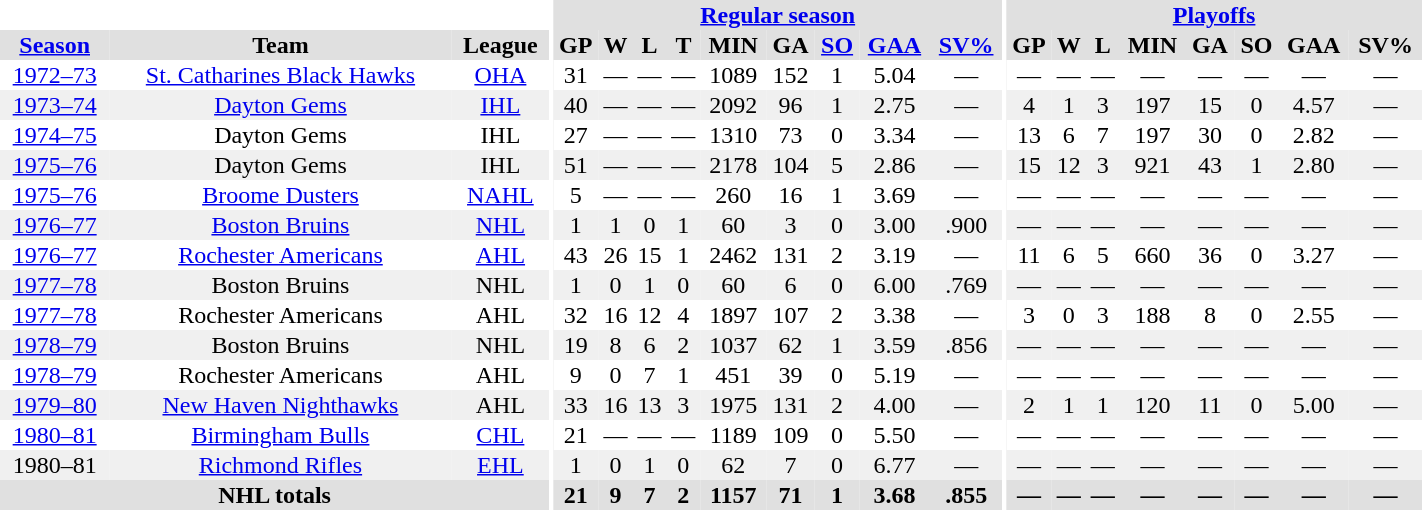<table border="0" cellpadding="1" cellspacing="0" style="width:75%; text-align:center;">
<tr bgcolor="#e0e0e0">
<th colspan="3" bgcolor="#ffffff"></th>
<th rowspan="99" bgcolor="#ffffff"></th>
<th colspan="9" bgcolor="#e0e0e0"><a href='#'>Regular season</a></th>
<th rowspan="99" bgcolor="#ffffff"></th>
<th colspan="8" bgcolor="#e0e0e0"><a href='#'>Playoffs</a></th>
</tr>
<tr bgcolor="#e0e0e0">
<th><a href='#'>Season</a></th>
<th>Team</th>
<th>League</th>
<th>GP</th>
<th>W</th>
<th>L</th>
<th>T</th>
<th>MIN</th>
<th>GA</th>
<th><a href='#'>SO</a></th>
<th><a href='#'>GAA</a></th>
<th><a href='#'>SV%</a></th>
<th>GP</th>
<th>W</th>
<th>L</th>
<th>MIN</th>
<th>GA</th>
<th>SO</th>
<th>GAA</th>
<th>SV%</th>
</tr>
<tr>
<td><a href='#'>1972–73</a></td>
<td><a href='#'>St. Catharines Black Hawks</a></td>
<td><a href='#'>OHA</a></td>
<td>31</td>
<td>—</td>
<td>—</td>
<td>—</td>
<td>1089</td>
<td>152</td>
<td>1</td>
<td>5.04</td>
<td>—</td>
<td>—</td>
<td>—</td>
<td>—</td>
<td>—</td>
<td>—</td>
<td>—</td>
<td>—</td>
<td>—</td>
</tr>
<tr bgcolor="#f0f0f0">
<td><a href='#'>1973–74</a></td>
<td><a href='#'>Dayton Gems</a></td>
<td><a href='#'>IHL</a></td>
<td>40</td>
<td>—</td>
<td>—</td>
<td>—</td>
<td>2092</td>
<td>96</td>
<td>1</td>
<td>2.75</td>
<td>—</td>
<td>4</td>
<td>1</td>
<td>3</td>
<td>197</td>
<td>15</td>
<td>0</td>
<td>4.57</td>
<td>—</td>
</tr>
<tr>
<td><a href='#'>1974–75</a></td>
<td>Dayton Gems</td>
<td>IHL</td>
<td>27</td>
<td>—</td>
<td>—</td>
<td>—</td>
<td>1310</td>
<td>73</td>
<td>0</td>
<td>3.34</td>
<td>—</td>
<td>13</td>
<td>6</td>
<td>7</td>
<td>197</td>
<td>30</td>
<td>0</td>
<td>2.82</td>
<td>—</td>
</tr>
<tr bgcolor="#f0f0f0">
<td><a href='#'>1975–76</a></td>
<td>Dayton Gems</td>
<td>IHL</td>
<td>51</td>
<td>—</td>
<td>—</td>
<td>—</td>
<td>2178</td>
<td>104</td>
<td>5</td>
<td>2.86</td>
<td>—</td>
<td>15</td>
<td>12</td>
<td>3</td>
<td>921</td>
<td>43</td>
<td>1</td>
<td>2.80</td>
<td>—</td>
</tr>
<tr>
<td><a href='#'>1975–76</a></td>
<td><a href='#'>Broome Dusters</a></td>
<td><a href='#'>NAHL</a></td>
<td>5</td>
<td>—</td>
<td>—</td>
<td>—</td>
<td>260</td>
<td>16</td>
<td>1</td>
<td>3.69</td>
<td>—</td>
<td>—</td>
<td>—</td>
<td>—</td>
<td>—</td>
<td>—</td>
<td>—</td>
<td>—</td>
<td>—</td>
</tr>
<tr bgcolor="#f0f0f0">
<td><a href='#'>1976–77</a></td>
<td><a href='#'>Boston Bruins</a></td>
<td><a href='#'>NHL</a></td>
<td>1</td>
<td>1</td>
<td>0</td>
<td>1</td>
<td>60</td>
<td>3</td>
<td>0</td>
<td>3.00</td>
<td>.900</td>
<td>—</td>
<td>—</td>
<td>—</td>
<td>—</td>
<td>—</td>
<td>—</td>
<td>—</td>
<td>—</td>
</tr>
<tr>
<td><a href='#'>1976–77</a></td>
<td><a href='#'>Rochester Americans</a></td>
<td><a href='#'>AHL</a></td>
<td>43</td>
<td>26</td>
<td>15</td>
<td>1</td>
<td>2462</td>
<td>131</td>
<td>2</td>
<td>3.19</td>
<td>—</td>
<td>11</td>
<td>6</td>
<td>5</td>
<td>660</td>
<td>36</td>
<td>0</td>
<td>3.27</td>
<td>—</td>
</tr>
<tr bgcolor="#f0f0f0">
<td><a href='#'>1977–78</a></td>
<td>Boston Bruins</td>
<td>NHL</td>
<td>1</td>
<td>0</td>
<td>1</td>
<td>0</td>
<td>60</td>
<td>6</td>
<td>0</td>
<td>6.00</td>
<td>.769</td>
<td>—</td>
<td>—</td>
<td>—</td>
<td>—</td>
<td>—</td>
<td>—</td>
<td>—</td>
<td>—</td>
</tr>
<tr>
<td><a href='#'>1977–78</a></td>
<td>Rochester Americans</td>
<td>AHL</td>
<td>32</td>
<td>16</td>
<td>12</td>
<td>4</td>
<td>1897</td>
<td>107</td>
<td>2</td>
<td>3.38</td>
<td>—</td>
<td>3</td>
<td>0</td>
<td>3</td>
<td>188</td>
<td>8</td>
<td>0</td>
<td>2.55</td>
<td>—</td>
</tr>
<tr bgcolor="#f0f0f0">
<td><a href='#'>1978–79</a></td>
<td>Boston Bruins</td>
<td>NHL</td>
<td>19</td>
<td>8</td>
<td>6</td>
<td>2</td>
<td>1037</td>
<td>62</td>
<td>1</td>
<td>3.59</td>
<td>.856</td>
<td>—</td>
<td>—</td>
<td>—</td>
<td>—</td>
<td>—</td>
<td>—</td>
<td>—</td>
<td>—</td>
</tr>
<tr>
<td><a href='#'>1978–79</a></td>
<td>Rochester Americans</td>
<td>AHL</td>
<td>9</td>
<td>0</td>
<td>7</td>
<td>1</td>
<td>451</td>
<td>39</td>
<td>0</td>
<td>5.19</td>
<td>—</td>
<td>—</td>
<td>—</td>
<td>—</td>
<td>—</td>
<td>—</td>
<td>—</td>
<td>—</td>
<td>—</td>
</tr>
<tr bgcolor="#f0f0f0">
<td><a href='#'>1979–80</a></td>
<td><a href='#'>New Haven Nighthawks</a></td>
<td>AHL</td>
<td>33</td>
<td>16</td>
<td>13</td>
<td>3</td>
<td>1975</td>
<td>131</td>
<td>2</td>
<td>4.00</td>
<td>—</td>
<td>2</td>
<td>1</td>
<td>1</td>
<td>120</td>
<td>11</td>
<td>0</td>
<td>5.00</td>
<td>—</td>
</tr>
<tr>
<td><a href='#'>1980–81</a></td>
<td><a href='#'>Birmingham Bulls</a></td>
<td><a href='#'>CHL</a></td>
<td>21</td>
<td>—</td>
<td>—</td>
<td>—</td>
<td>1189</td>
<td>109</td>
<td>0</td>
<td>5.50</td>
<td>—</td>
<td>—</td>
<td>—</td>
<td>—</td>
<td>—</td>
<td>—</td>
<td>—</td>
<td>—</td>
<td>—</td>
</tr>
<tr bgcolor="#f0f0f0">
<td>1980–81</td>
<td><a href='#'>Richmond Rifles</a></td>
<td><a href='#'>EHL</a></td>
<td>1</td>
<td>0</td>
<td>1</td>
<td>0</td>
<td>62</td>
<td>7</td>
<td>0</td>
<td>6.77</td>
<td>—</td>
<td>—</td>
<td>—</td>
<td>—</td>
<td>—</td>
<td>—</td>
<td>—</td>
<td>—</td>
<td>—</td>
</tr>
<tr bgcolor="#e0e0e0">
<th colspan=3>NHL totals</th>
<th>21</th>
<th>9</th>
<th>7</th>
<th>2</th>
<th>1157</th>
<th>71</th>
<th>1</th>
<th>3.68</th>
<th>.855</th>
<th>—</th>
<th>—</th>
<th>—</th>
<th>—</th>
<th>—</th>
<th>—</th>
<th>—</th>
<th>—</th>
</tr>
</table>
